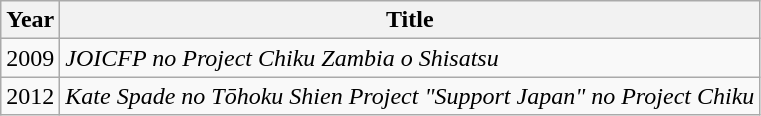<table class="wikitable">
<tr>
<th>Year</th>
<th>Title</th>
</tr>
<tr>
<td>2009</td>
<td><em>JOICFP no Project Chiku Zambia o Shisatsu</em></td>
</tr>
<tr>
<td>2012</td>
<td><em>Kate Spade no Tōhoku Shien Project "Support Japan" no Project Chiku</em></td>
</tr>
</table>
